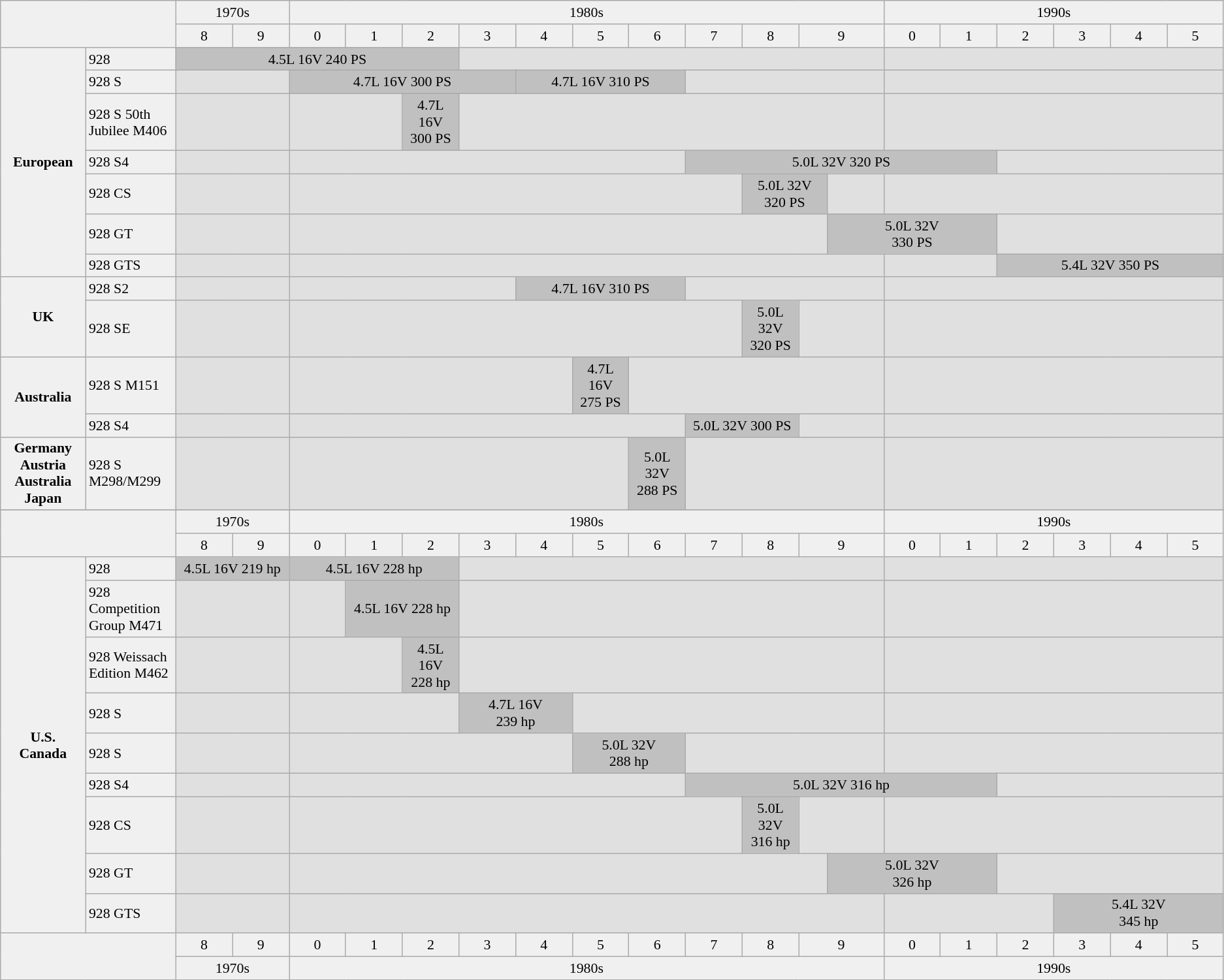<table class="wikitable" style="text-align:center; font-size:91%;">
<tr style="text-align:center; background:#f0f0f0;">
<td colspan="2" rowspan="2" style="text-align:left; width:12%;"> </td>
<td colspan="2" style="width:8%;">1970s</td>
<td colspan="11" style="width:44%;">1980s</td>
<td colspan="6" style="width:24%;">1990s</td>
</tr>
<tr style="text-align:center; background:#f0f0f0;">
<td width=4%>8</td>
<td width=4%>9</td>
<td width=4%>0</td>
<td width=4%>1</td>
<td width=4%>2</td>
<td width=4%>3</td>
<td width=4%>4</td>
<td width=4%>5</td>
<td width=4%>6</td>
<td width=4%>7</td>
<td width=4%>8</td>
<td colspan="2" style="width:4%;">9</td>
<td width=4%>0</td>
<td width=4%>1</td>
<td width=4%>2</td>
<td width=4%>3</td>
<td width=4%>4</td>
<td width=4%>5</td>
</tr>
<tr align=center>
<td rowspan="7" style="width:6%; background:#f0f0f0;"><strong>European</strong></td>
<td style="text-align:left; width:4%; background:#f0f0f0;">928</td>
<td colspan="5" style="width:20%; background:silver;">4.5L 16V 240 PS</td>
<td colspan="8" style="width:32%; background:#e0e0e0;"> </td>
<td colspan="6" style="width:24%; background:#e0e0e0;"> </td>
</tr>
<tr align=center>
<td style="text-align:left; width:6%; background:#f0f0f0;">928 S</td>
<td colspan="2" style="width:8%; background:#e0e0e0;"> </td>
<td colspan="4" style="width:16%; background:silver;">4.7L 16V 300 PS</td>
<td colspan="3" style="width:12%; background:silver;">4.7L 16V 310 PS</td>
<td colspan="4" style="width:16%; background:#e0e0e0;"> </td>
<td colspan="6" style="width:24%; background:#e0e0e0;"> </td>
</tr>
<tr align=center>
<td style="text-align:left; width:6%; background:#f0f0f0;">928 S 50th Jubilee M406</td>
<td colspan="2" style="width:8%; background:#e0e0e0;"> </td>
<td colspan="2" style="width:8%; background:#e0e0e0;"> </td>
<td style="width:4%; background:silver;">4.7L 16V<br>300 PS</td>
<td colspan="8" style="width:32%; background:#e0e0e0;"> </td>
<td colspan="6" style="width:24%; background:#e0e0e0;"> </td>
</tr>
<tr align=center>
<td style="text-align:left; width:4%; background:#f0f0f0;">928 S4</td>
<td colspan="2" style="width:8%; background:#e0e0e0;"> </td>
<td colspan="7" style="width:28%; background:#e0e0e0;"> </td>
<td colspan="6" style="width:24%; background:silver;">5.0L 32V 320 PS</td>
<td colspan="4" style="width:16%; background:#e0e0e0;"> </td>
</tr>
<tr align=center>
<td style="text-align:left; width:4%; background:#f0f0f0;">928 CS</td>
<td colspan="2" style="width:8%; background:#e0e0e0;"> </td>
<td colspan="8" style="width:32%; background:#e0e0e0;"> </td>
<td colspan="2" style="width:6%; background:silver;">5.0L 32V<br>320 PS</td>
<td style="width:4%; background:#e0e0e0;"> </td>
<td colspan="6" style="width:24%; background:#e0e0e0;"> </td>
</tr>
<tr align=center>
<td style="text-align:left; width:4%; background:#f0f0f0;">928 GT</td>
<td colspan="2" style="width:8%; background:#e0e0e0;"> </td>
<td colspan="10" style="width:40%; background:#e0e0e0;"> </td>
<td colspan="3" style="width:10%; background:silver;">5.0L 32V<br>330 PS</td>
<td colspan="4" style="width:16%; background:#e0e0e0;"> </td>
</tr>
<tr align=center>
<td style="text-align:left; width:4%; background:#f0f0f0;">928 GTS</td>
<td colspan="2" style="width:8%; background:#e0e0e0;"> </td>
<td colspan="11" style="width:44%; background:#e0e0e0;"> </td>
<td colspan="2" style="width:8%; background:#e0e0e0;"> </td>
<td colspan="4" style="width:16%; background:silver;">5.4L 32V 350 PS</td>
</tr>
<tr align=center>
<td rowspan="2" style="width:6%; background:#f0f0f0;"><strong>UK</strong></td>
<td style="text-align:left; width:4%; background:#f0f0f0;">928 S2</td>
<td colspan="2" style="width:8%; background:#e0e0e0;"> </td>
<td colspan="4" style="width:16%; background:#e0e0e0;"> </td>
<td colspan="3" style="width:12%; background:silver;">4.7L 16V 310 PS</td>
<td colspan="4" style="width:16%; background:#e0e0e0;"> </td>
<td colspan="6" style="width:24%; background:#e0e0e0;"> </td>
</tr>
<tr align=center>
<td style="text-align:left; width:4%; background:#f0f0f0;">928 SE</td>
<td colspan="2" style="width:8%; background:#e0e0e0;"> </td>
<td colspan="8" style="width:32%; background:#e0e0e0;"> </td>
<td style="width:4%; background:silver;">5.0L 32V 320 PS</td>
<td colspan="2" style="width:8%; background:#e0e0e0;"> </td>
<td colspan="6" style="width:24%; background:#e0e0e0;"> </td>
</tr>
<tr align=center>
<td rowspan="2" style="width:6%; background:#f0f0f0;"><strong>Australia</strong></td>
<td style="text-align:left; width:4%; background:#f0f0f0;">928 S M151</td>
<td colspan="2" style="width:8%; background:#e0e0e0;"> </td>
<td colspan="5" style="width:20%; background:#e0e0e0;"> </td>
<td colspan="1" style="width:4%; background:silver;">4.7L 16V<br>275 PS</td>
<td colspan="5" style="width:16%; background:#e0e0e0;"> </td>
<td colspan="6" style="width:24%; background:#e0e0e0;"> </td>
</tr>
<tr align=center>
<td style="text-align:left; width:4%; background:#f0f0f0;">928 S4</td>
<td colspan="2" style="width:8%; background:#e0e0e0;"> </td>
<td colspan="7" style="width:28%; background:#e0e0e0;"> </td>
<td colspan="2" style="width:8%; background:silver;">5.0L 32V 300 PS</td>
<td colspan="2" style="width:8%; background:#e0e0e0;"> </td>
<td colspan="6" style="width:24%; background:#e0e0e0;"> </td>
</tr>
<tr align=center>
<td style="width:6%; background:#f0f0f0;"><strong>Germany<br>Austria<br>Australia<br>Japan</strong></td>
<td style="text-align:left; width:4%; background:#f0f0f0;">928 S M298/M299</td>
<td colspan="2" style="width:8%; background:#e0e0e0;"> </td>
<td colspan="6" style="width:24%; background:#e0e0e0;"> </td>
<td style="width:4%; background:silver;">5.0L 32V<br>288 PS</td>
<td colspan="4" style="width:16%; background:#e0e0e0;"> </td>
<td colspan="6" style="width:24%; background:#e0e0e0;"> </td>
</tr>
<tr align=center>
</tr>
<tr style="text-align:center; background:#f0f0f0;">
<td style="width:12%;" colspan="2" rowspan="2"> </td>
<td style="width:8%;" colspan="2">1970s</td>
<td style="width:44%;" colspan="11">1980s</td>
<td style="width:24%;" colspan="6">1990s</td>
</tr>
<tr style="text-align:center; background:#f0f0f0;">
<td width=4%>8</td>
<td width=4%>9</td>
<td width=4%>0</td>
<td width=4%>1</td>
<td width=4%>2</td>
<td width=4%>3</td>
<td width=4%>4</td>
<td width=4%>5</td>
<td width=4%>6</td>
<td width=4%>7</td>
<td width=4%>8</td>
<td colspan="2" style="width:4%;">9</td>
<td width=4%>0</td>
<td width=4%>1</td>
<td width=4%>2</td>
<td width=4%>3</td>
<td width=4%>4</td>
<td width=4%>5</td>
</tr>
<tr align=center>
<td rowspan="9" style="width:6%; background:#f0f0f0;"><strong>U.S.<br>Canada</strong></td>
<td style="text-align:left; width:4%; background:#f0f0f0;">928</td>
<td colspan="2" style="width:8%; background:silver;">4.5L 16V 219 hp</td>
<td colspan="3" style="width:12%; background:silver;">4.5L 16V 228 hp</td>
<td colspan="8" style="width:32%; background:#e0e0e0;"> </td>
<td colspan="6" style="width:24%; background:#e0e0e0;"> </td>
</tr>
<tr align=center>
<td style="text-align:left; width:6%; background:#f0f0f0;">928 Competition Group M471</td>
<td colspan="2" style="width:8%; background:#e0e0e0;"> </td>
<td style="width:4%; background:#e0e0e0;"> </td>
<td colspan="2" style="width:8%; background:silver;">4.5L 16V 228 hp</td>
<td colspan="8" style="width:32%; background:#e0e0e0;"> </td>
<td colspan="6" style="width:24%; background:#e0e0e0;"> </td>
</tr>
<tr align=center>
<td style="text-align:left; width:6%; background:#f0f0f0;">928 Weissach Edition M462</td>
<td colspan="2" style="width:8%; background:#e0e0e0;"> </td>
<td colspan="2" style="width:8%; background:#e0e0e0;"> </td>
<td style="width:4%; background:silver;">4.5L 16V 228 hp</td>
<td colspan="8" style="width:32%; background:#e0e0e0;"> </td>
<td colspan="6" style="width:24%; background:#e0e0e0;"> </td>
</tr>
<tr align=center>
<td style="text-align:left; width:6%; background:#f0f0f0;">928 S</td>
<td colspan="2" style="width:8%; background:#e0e0e0;"> </td>
<td colspan="3" style="width:12%; background:#e0e0e0;"> </td>
<td colspan="2" style="width:8%; background:silver;">4.7L 16V<br>239 hp</td>
<td colspan="6" style="width:24%; background:#e0e0e0;"> </td>
<td colspan="6" style="width:24%; background:#e0e0e0;"> </td>
</tr>
<tr align=center>
<td style="text-align:left; width:6%; background:#f0f0f0;">928 S</td>
<td colspan="2" style="width:8%; background:#e0e0e0;"> </td>
<td colspan="5" style="width:20%; background:#e0e0e0;"> </td>
<td colspan="2" style="width:8%; background:silver;">5.0L 32V<br>288 hp</td>
<td colspan="4" style="width:16%; background:#e0e0e0;"> </td>
<td colspan="6" style="width:24%; background:#e0e0e0;"> </td>
</tr>
<tr align=center>
<td style="text-align:left; width:6%; background:#f0f0f0;">928 S4</td>
<td colspan="2" style="width:8%; background:#e0e0e0;"> </td>
<td colspan="7" style="width:28%; background:#e0e0e0;"> </td>
<td colspan="6" style="width:24%; background:silver;">5.0L 32V 316 hp</td>
<td colspan="4" style="width:16%; background:#e0e0e0;"> </td>
</tr>
<tr align=center>
<td style="text-align:left; width:6%; background:#f0f0f0;">928 CS</td>
<td colspan="2" style="width:8%; background:#e0e0e0;"> </td>
<td colspan="8" style="width:32%; background:#e0e0e0;"> </td>
<td style="width:4%; background:silver;">5.0L 32V 316 hp</td>
<td colspan="2" style="width:8%; background:#e0e0e0;"> </td>
<td colspan="6" style="width:24%; background:#e0e0e0;"> </td>
</tr>
<tr align=center>
<td style="text-align:left; width:6%; background:#f0f0f0;">928 GT</td>
<td colspan="2" style="width:8%; background:#e0e0e0;"> </td>
<td colspan="10" style="width:40%; background:#e0e0e0;"> </td>
<td colspan="3" style="width:10%; background:silver;">5.0L 32V<br>326 hp</td>
<td colspan="4" style="width:16%; background:#e0e0e0;"> </td>
</tr>
<tr align=center>
<td style="text-align:left; width:6%; background:#f0f0f0;">928 GTS</td>
<td colspan="2" style="width:8%; background:#e0e0e0;"> </td>
<td colspan="11" style="width:44%; background:#e0e0e0;"> </td>
<td colspan="3" style="width:12%; background:#e0e0e0;"> </td>
<td colspan="3" style="width:12%; background:silver;">5.4L 32V<br>345 hp</td>
</tr>
<tr style="text-align:center; background:#f0f0f0;">
<td style="width:12%;" colspan="2" rowspan="2"> </td>
<td width=4%>8</td>
<td width=4%>9</td>
<td width=4%>0</td>
<td width=4%>1</td>
<td width=4%>2</td>
<td width=4%>3</td>
<td width=4%>4</td>
<td width=4%>5</td>
<td width=4%>6</td>
<td width=4%>7</td>
<td width=4%>8</td>
<td colspan="2" style="width:8%;">9</td>
<td width=4%>0</td>
<td width=4%>1</td>
<td width=4%>2</td>
<td width=4%>3</td>
<td width=4%>4</td>
<td width=4%>5</td>
</tr>
<tr style="text-align:center; background:#f0f0f0;">
<td style="width:8%;" colspan="2">1970s</td>
<td style="width:44%;" colspan="11">1980s</td>
<td style="width:24%;" colspan="6">1990s</td>
</tr>
</table>
